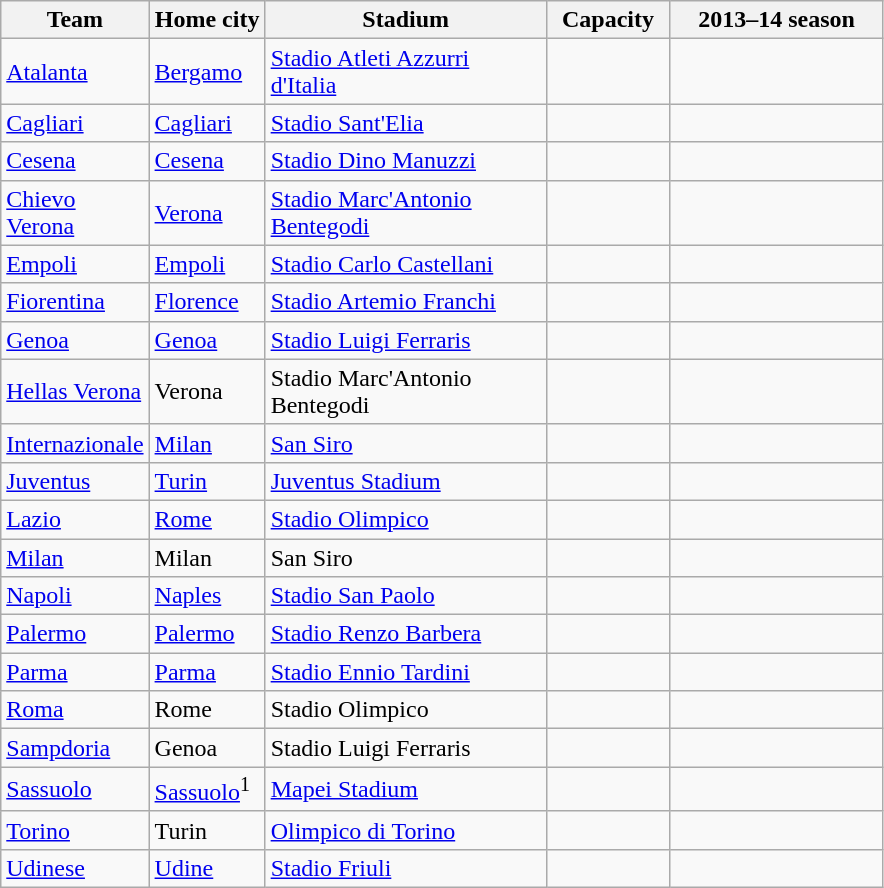<table class="wikitable sortable">
<tr>
<th width="75px">Team</th>
<th width="70px">Home city</th>
<th width="180px">Stadium</th>
<th width="75px">Capacity</th>
<th width="135px">2013–14 season</th>
</tr>
<tr>
<td><a href='#'>Atalanta</a></td>
<td><a href='#'>Bergamo</a></td>
<td><a href='#'>Stadio Atleti Azzurri d'Italia</a></td>
<td align="center"></td>
<td></td>
</tr>
<tr>
<td><a href='#'>Cagliari</a></td>
<td><a href='#'>Cagliari</a></td>
<td><a href='#'>Stadio Sant'Elia</a></td>
<td align="center"></td>
<td></td>
</tr>
<tr>
<td><a href='#'>Cesena</a></td>
<td><a href='#'>Cesena</a></td>
<td><a href='#'>Stadio Dino Manuzzi</a></td>
<td align="center"></td>
<td></td>
</tr>
<tr>
<td><a href='#'>Chievo Verona</a></td>
<td><a href='#'>Verona</a></td>
<td><a href='#'>Stadio Marc'Antonio Bentegodi</a></td>
<td align="center"></td>
<td></td>
</tr>
<tr>
<td><a href='#'>Empoli</a></td>
<td><a href='#'>Empoli</a></td>
<td><a href='#'>Stadio Carlo Castellani</a></td>
<td align="center"></td>
<td></td>
</tr>
<tr>
<td><a href='#'>Fiorentina</a></td>
<td><a href='#'>Florence</a></td>
<td><a href='#'>Stadio Artemio Franchi</a></td>
<td align="center"></td>
<td></td>
</tr>
<tr>
<td><a href='#'>Genoa</a></td>
<td><a href='#'>Genoa</a></td>
<td><a href='#'>Stadio Luigi Ferraris</a></td>
<td align="center"></td>
<td></td>
</tr>
<tr>
<td><a href='#'>Hellas Verona</a></td>
<td>Verona</td>
<td>Stadio Marc'Antonio Bentegodi</td>
<td align="center"></td>
<td></td>
</tr>
<tr>
<td><a href='#'>Internazionale</a></td>
<td><a href='#'>Milan</a></td>
<td><a href='#'>San Siro</a></td>
<td align="center"></td>
<td></td>
</tr>
<tr>
<td><a href='#'>Juventus</a></td>
<td><a href='#'>Turin</a></td>
<td><a href='#'>Juventus Stadium</a></td>
<td align="center"></td>
<td></td>
</tr>
<tr>
<td><a href='#'>Lazio</a></td>
<td><a href='#'>Rome</a></td>
<td><a href='#'>Stadio Olimpico</a></td>
<td align="center"></td>
<td></td>
</tr>
<tr>
<td><a href='#'>Milan</a></td>
<td>Milan</td>
<td>San Siro</td>
<td align="center"></td>
<td></td>
</tr>
<tr>
<td><a href='#'>Napoli</a></td>
<td><a href='#'>Naples</a></td>
<td><a href='#'>Stadio San Paolo</a></td>
<td align="center"></td>
<td></td>
</tr>
<tr>
<td><a href='#'>Palermo</a></td>
<td><a href='#'>Palermo</a></td>
<td><a href='#'>Stadio Renzo Barbera</a></td>
<td align="center"></td>
<td></td>
</tr>
<tr>
<td><a href='#'>Parma</a></td>
<td><a href='#'>Parma</a></td>
<td><a href='#'>Stadio Ennio Tardini</a></td>
<td align="center"></td>
<td></td>
</tr>
<tr>
<td><a href='#'>Roma</a></td>
<td>Rome</td>
<td>Stadio Olimpico</td>
<td align="center"></td>
<td></td>
</tr>
<tr>
<td><a href='#'>Sampdoria</a></td>
<td>Genoa</td>
<td>Stadio Luigi Ferraris</td>
<td align="center"></td>
<td></td>
</tr>
<tr>
<td><a href='#'>Sassuolo</a></td>
<td><a href='#'>Sassuolo</a><sup>1</sup></td>
<td><a href='#'>Mapei Stadium</a></td>
<td align="center"></td>
<td></td>
</tr>
<tr>
<td><a href='#'>Torino</a></td>
<td>Turin</td>
<td><a href='#'>Olimpico di Torino</a></td>
<td align="center"></td>
<td></td>
</tr>
<tr>
<td><a href='#'>Udinese</a></td>
<td><a href='#'>Udine</a></td>
<td><a href='#'>Stadio Friuli</a></td>
<td align="center"></td>
<td></td>
</tr>
</table>
